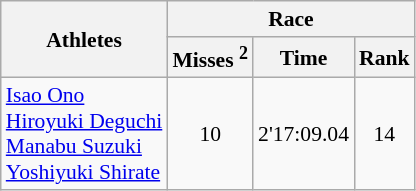<table class="wikitable" border="1" style="font-size:90%">
<tr>
<th rowspan=2>Athletes</th>
<th colspan=3>Race</th>
</tr>
<tr>
<th>Misses <sup>2</sup></th>
<th>Time</th>
<th>Rank</th>
</tr>
<tr>
<td><a href='#'>Isao Ono</a><br><a href='#'>Hiroyuki Deguchi</a><br><a href='#'>Manabu Suzuki</a><br><a href='#'>Yoshiyuki Shirate</a></td>
<td align=center>10</td>
<td align=center>2'17:09.04</td>
<td align=center>14</td>
</tr>
</table>
